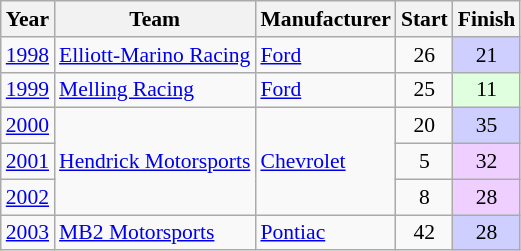<table class="wikitable" style="font-size: 90%;">
<tr>
<th>Year</th>
<th>Team</th>
<th>Manufacturer</th>
<th>Start</th>
<th>Finish</th>
</tr>
<tr>
<td><a href='#'>1998</a></td>
<td><a href='#'>Elliott-Marino Racing</a></td>
<td><a href='#'>Ford</a></td>
<td align=center>26</td>
<td align=center style="background:#CFCFFF;">21</td>
</tr>
<tr>
<td><a href='#'>1999</a></td>
<td><a href='#'>Melling Racing</a></td>
<td><a href='#'>Ford</a></td>
<td align=center>25</td>
<td align=center style="background:#DFFFDF;">11</td>
</tr>
<tr>
<td><a href='#'>2000</a></td>
<td rowspan=3 nowrap><a href='#'>Hendrick Motorsports</a></td>
<td rowspan=3><a href='#'>Chevrolet</a></td>
<td align=center>20</td>
<td align=center style="background:#CFCFFF;">35</td>
</tr>
<tr>
<td><a href='#'>2001</a></td>
<td align=center>5</td>
<td align=center style="background:#EFCFFF;">32</td>
</tr>
<tr>
<td><a href='#'>2002</a></td>
<td align=center>8</td>
<td align=center style="background:#EFCFFF;">28</td>
</tr>
<tr>
<td><a href='#'>2003</a></td>
<td><a href='#'>MB2 Motorsports</a></td>
<td><a href='#'>Pontiac</a></td>
<td align=center>42</td>
<td align=center style="background:#CFCFFF;">28</td>
</tr>
</table>
